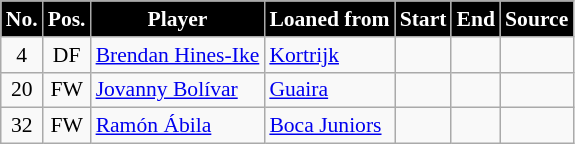<table class="wikitable" style="text-align:center; font-size:90%; ">
<tr>
<th style="background:#000000; color:#FFFFFF;">No.</th>
<th style="background:#000000; color:#FFFFFF;">Pos.</th>
<th style="background:#000000; color:#FFFFFF;">Player</th>
<th style="background:#000000; color:#FFFFFF;">Loaned from</th>
<th style="background:#000000; color:#FFFFFF;">Start</th>
<th style="background:#000000; color:#FFFFFF;">End</th>
<th style="background:#000000; color:#FFFFFF; class="unsortable;">Source</th>
</tr>
<tr>
<td>4</td>
<td>DF</td>
<td align="left"> <a href='#'>Brendan Hines-Ike</a></td>
<td align="left">  <a href='#'>Kortrijk</a></td>
<td></td>
<td></td>
<td></td>
</tr>
<tr>
<td>20</td>
<td>FW</td>
<td align="left"> <a href='#'>Jovanny Bolívar</a></td>
<td align="left"> <a href='#'>Guaira</a></td>
<td></td>
<td></td>
<td></td>
</tr>
<tr>
<td>32</td>
<td>FW</td>
<td align="left"> <a href='#'>Ramón Ábila</a></td>
<td align="left"> <a href='#'>Boca Juniors</a></td>
<td></td>
<td></td>
<td></td>
</tr>
</table>
